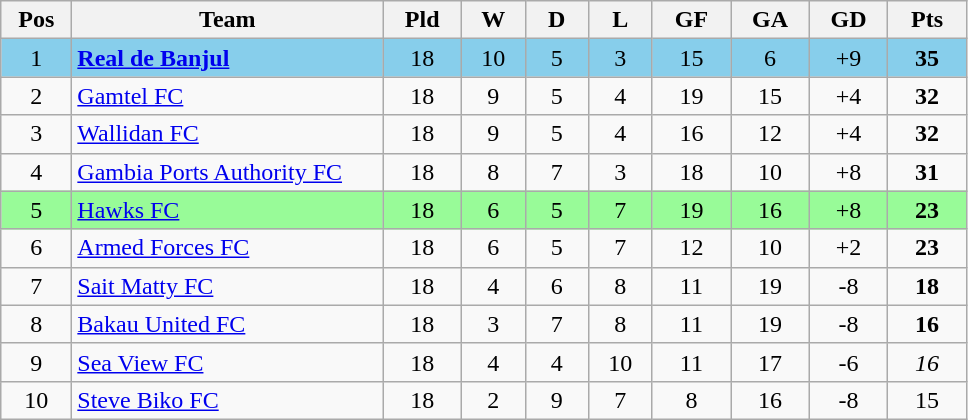<table class="wikitable" style="text-align: center;">
<tr>
<th style="width: 40px;">Pos</th>
<th style="width: 200px;">Team</th>
<th style="width: 45px;">Pld</th>
<th style="width: 35px;">W</th>
<th style="width: 35px;">D</th>
<th style="width: 35px;">L</th>
<th style="width: 45px;">GF</th>
<th style="width: 45px;">GA</th>
<th style="width: 45px;">GD</th>
<th style="width: 45px;">Pts</th>
</tr>
<tr style="background:#87ceeb;">
<td>1</td>
<td style="text-align: left;"><strong><a href='#'>Real de Banjul</a></strong></td>
<td>18</td>
<td>10</td>
<td>5</td>
<td>3</td>
<td>15</td>
<td>6</td>
<td>+9</td>
<td><strong>35</strong></td>
</tr>
<tr>
<td>2</td>
<td style="text-align: left;"><a href='#'>Gamtel FC</a></td>
<td>18</td>
<td>9</td>
<td>5</td>
<td>4</td>
<td>19</td>
<td>15</td>
<td>+4</td>
<td><strong>32</strong></td>
</tr>
<tr>
<td>3</td>
<td style="text-align: left;"><a href='#'>Wallidan FC</a></td>
<td>18</td>
<td>9</td>
<td>5</td>
<td>4</td>
<td>16</td>
<td>12</td>
<td>+4</td>
<td><strong>32</strong></td>
</tr>
<tr>
<td>4</td>
<td style="text-align: left;"><a href='#'>Gambia Ports Authority FC</a></td>
<td>18</td>
<td>8</td>
<td>7</td>
<td>3</td>
<td>18</td>
<td>10</td>
<td>+8</td>
<td><strong>31</strong></td>
</tr>
<tr style="background: #98fb98" width="20">
<td>5</td>
<td style="text-align: left;"><a href='#'>Hawks FC</a></td>
<td>18</td>
<td>6</td>
<td>5</td>
<td>7</td>
<td>19</td>
<td>16</td>
<td>+8</td>
<td><strong>23</strong></td>
</tr>
<tr>
<td>6</td>
<td style="text-align: left;"><a href='#'>Armed Forces FC</a></td>
<td>18</td>
<td>6</td>
<td>5</td>
<td>7</td>
<td>12</td>
<td>10</td>
<td>+2</td>
<td><strong>23</strong></td>
</tr>
<tr>
<td>7</td>
<td style="text-align: left;"><a href='#'>Sait Matty FC</a></td>
<td>18</td>
<td>4</td>
<td>6</td>
<td>8</td>
<td>11</td>
<td>19</td>
<td>-8</td>
<td><strong>18</strong></td>
</tr>
<tr>
<td>8</td>
<td style="text-align: left;"><a href='#'>Bakau United FC</a></td>
<td>18</td>
<td>3</td>
<td>7</td>
<td>8</td>
<td>11</td>
<td>19</td>
<td>-8</td>
<td><strong>16</strong></td>
</tr>
<tr>
<td>9</td>
<td style="text-align: left;"><a href='#'>Sea View FC</a></td>
<td>18</td>
<td>4</td>
<td>4</td>
<td>10</td>
<td>11</td>
<td>17</td>
<td>-6</td>
<td><em>16<strong></td>
</tr>
<tr s>
<td>10</td>
<td style="text-align: left;"><a href='#'>Steve Biko FC</a></td>
<td>18</td>
<td>2</td>
<td>9</td>
<td>7</td>
<td>8</td>
<td>16</td>
<td>-8</td>
<td></strong>15<strong></td>
</tr>
</table>
